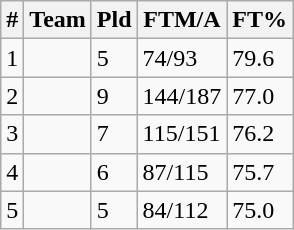<table class=wikitable>
<tr>
<th>#</th>
<th>Team</th>
<th>Pld</th>
<th>FTM/A</th>
<th>FT%</th>
</tr>
<tr>
<td>1</td>
<td><strong></strong></td>
<td>5</td>
<td>74/93</td>
<td>79.6</td>
</tr>
<tr>
<td>2</td>
<td></td>
<td>9</td>
<td>144/187</td>
<td>77.0</td>
</tr>
<tr>
<td>3</td>
<td></td>
<td>7</td>
<td>115/151</td>
<td>76.2</td>
</tr>
<tr>
<td>4</td>
<td></td>
<td>6</td>
<td>87/115</td>
<td>75.7</td>
</tr>
<tr>
<td>5</td>
<td></td>
<td>5</td>
<td>84/112</td>
<td>75.0</td>
</tr>
</table>
